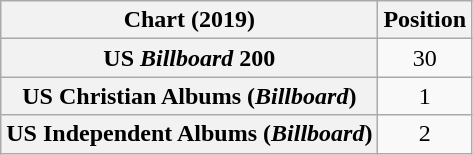<table class="wikitable sortable plainrowheaders" style="text-align:center">
<tr>
<th scope="col">Chart (2019)</th>
<th scope="col">Position</th>
</tr>
<tr>
<th scope="row">US <em>Billboard</em> 200</th>
<td>30</td>
</tr>
<tr>
<th scope="row">US Christian Albums (<em>Billboard</em>)</th>
<td>1</td>
</tr>
<tr>
<th scope="row">US Independent Albums (<em>Billboard</em>)</th>
<td>2</td>
</tr>
</table>
